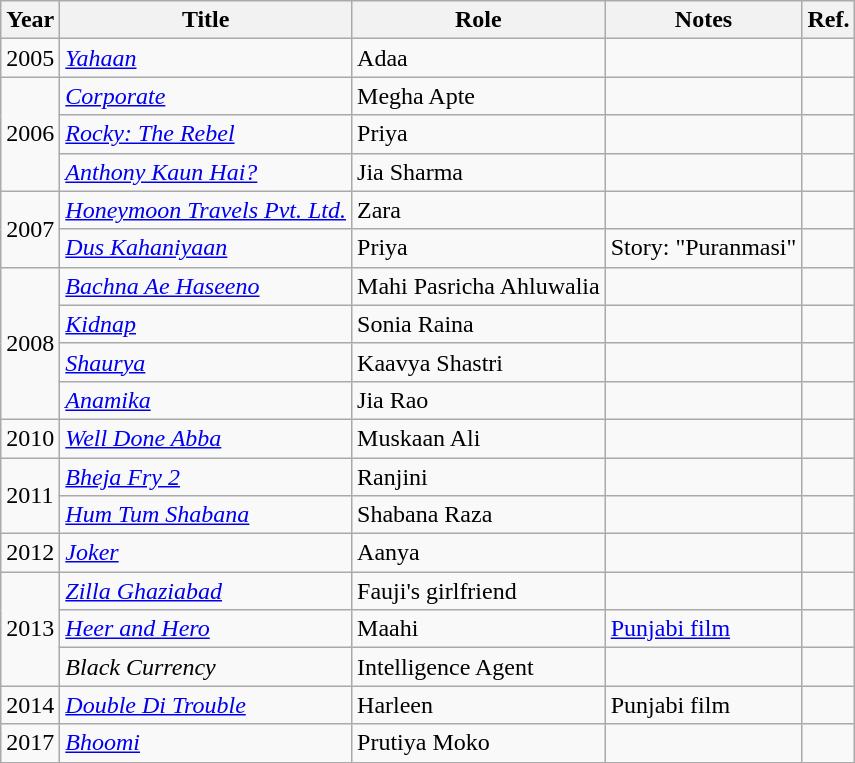<table class="wikitable sortable">
<tr>
<th>Year</th>
<th>Title</th>
<th>Role</th>
<th class="unsortable">Notes</th>
<th class="unsortable">Ref.</th>
</tr>
<tr>
<td>2005</td>
<td><em><a href='#'>Yahaan</a></em></td>
<td>Adaa</td>
<td></td>
<td></td>
</tr>
<tr>
<td rowspan="3">2006</td>
<td><em><a href='#'>Corporate</a></em></td>
<td>Megha Apte</td>
<td></td>
<td></td>
</tr>
<tr>
<td><em><a href='#'>Rocky: The Rebel</a></em></td>
<td>Priya</td>
<td></td>
<td></td>
</tr>
<tr>
<td><em><a href='#'>Anthony Kaun Hai?</a></em></td>
<td>Jia Sharma</td>
<td></td>
<td></td>
</tr>
<tr>
<td rowspan="2">2007</td>
<td><em><a href='#'>Honeymoon Travels Pvt. Ltd.</a></em></td>
<td>Zara</td>
<td></td>
<td></td>
</tr>
<tr>
<td><em><a href='#'>Dus Kahaniyaan</a></em></td>
<td>Priya</td>
<td>Story: "Puranmasi"</td>
<td></td>
</tr>
<tr>
<td rowspan="4">2008</td>
<td><em><a href='#'>Bachna Ae Haseeno</a></em></td>
<td>Mahi Pasricha Ahluwalia</td>
<td></td>
<td></td>
</tr>
<tr>
<td><em><a href='#'>Kidnap</a></em></td>
<td>Sonia Raina</td>
<td></td>
<td></td>
</tr>
<tr>
<td><em><a href='#'>Shaurya</a></em></td>
<td>Kaavya Shastri</td>
<td></td>
<td></td>
</tr>
<tr>
<td><em><a href='#'>Anamika</a></em></td>
<td>Jia Rao</td>
<td></td>
<td></td>
</tr>
<tr>
<td>2010</td>
<td><em><a href='#'>Well Done Abba</a></em></td>
<td>Muskaan Ali</td>
<td></td>
<td></td>
</tr>
<tr>
<td rowspan="2">2011</td>
<td><em><a href='#'>Bheja Fry 2</a></em></td>
<td>Ranjini</td>
<td></td>
<td></td>
</tr>
<tr>
<td><em><a href='#'>Hum Tum Shabana</a></em></td>
<td>Shabana Raza</td>
<td></td>
<td></td>
</tr>
<tr>
<td>2012</td>
<td><em><a href='#'>Joker</a></em></td>
<td>Aanya</td>
<td></td>
<td></td>
</tr>
<tr>
<td rowspan="3">2013</td>
<td><em><a href='#'>Zilla Ghaziabad</a></em></td>
<td>Fauji's girlfriend</td>
<td></td>
<td></td>
</tr>
<tr>
<td><em><a href='#'>Heer and Hero</a></em></td>
<td>Maahi</td>
<td><a href='#'>Punjabi film</a></td>
<td></td>
</tr>
<tr>
<td><em>Black Currency</em></td>
<td>Intelligence Agent</td>
<td></td>
<td></td>
</tr>
<tr>
<td>2014</td>
<td><em><a href='#'>Double Di Trouble</a></em></td>
<td>Harleen</td>
<td>Punjabi film</td>
<td></td>
</tr>
<tr>
<td>2017</td>
<td><em><a href='#'>Bhoomi</a></em></td>
<td>Prutiya Moko</td>
<td></td>
<td></td>
</tr>
</table>
